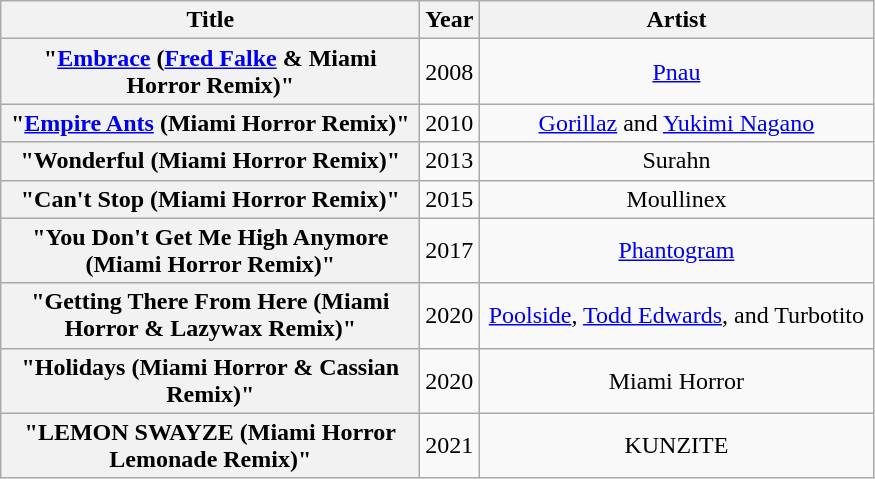<table class="wikitable plainrowheaders" style="text-align:center">
<tr>
<th scope="col" style="width:17em;">Title</th>
<th scope="col">Year</th>
<th scope="col" style="width:16em;">Artist</th>
</tr>
<tr>
<th scope="row">"<a href='#'>Embrace</a> (<a href='#'>Fred Falke</a> & Miami Horror Remix)"</th>
<td>2008</td>
<td><a href='#'>Pnau</a></td>
</tr>
<tr>
<th scope="row">"<a href='#'>Empire Ants</a> (Miami Horror Remix)"</th>
<td>2010</td>
<td><a href='#'>Gorillaz</a> and <a href='#'>Yukimi Nagano</a></td>
</tr>
<tr>
<th scope="row">"Wonderful (Miami Horror Remix)"</th>
<td>2013</td>
<td>Surahn</td>
</tr>
<tr>
<th scope="row">"Can't Stop (Miami Horror Remix)"</th>
<td>2015</td>
<td>Moullinex</td>
</tr>
<tr>
<th scope="row">"You Don't Get Me High Anymore (Miami Horror Remix)"</th>
<td>2017</td>
<td><a href='#'>Phantogram</a></td>
</tr>
<tr>
<th scope="row">"Getting There From Here (Miami Horror & Lazywax Remix)"</th>
<td>2020</td>
<td><a href='#'>Poolside</a>, <a href='#'>Todd Edwards</a>, and Turbotito</td>
</tr>
<tr>
<th scope="row">"Holidays (Miami Horror & Cassian Remix)"</th>
<td>2020</td>
<td>Miami Horror</td>
</tr>
<tr>
<th scope="row">"LEMON SWAYZE (Miami Horror Lemonade Remix)"</th>
<td>2021</td>
<td>KUNZITE</td>
</tr>
</table>
